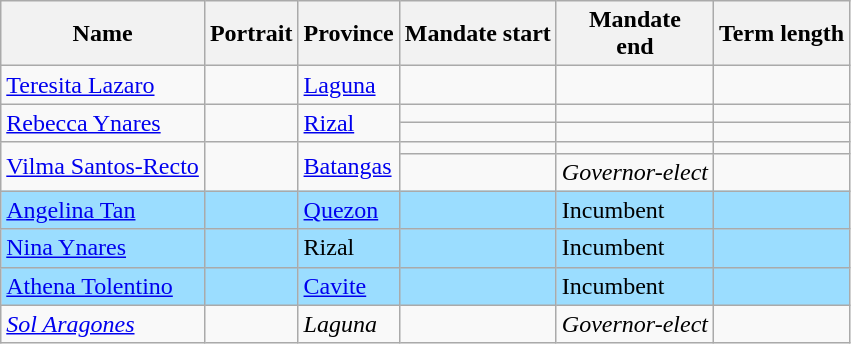<table class="wikitable sortable">
<tr>
<th>Name</th>
<th>Portrait</th>
<th>Province</th>
<th>Mandate start</th>
<th>Mandate<br>end</th>
<th>Term length</th>
</tr>
<tr>
<td><a href='#'>Teresita Lazaro</a></td>
<td></td>
<td><a href='#'>Laguna</a></td>
<td></td>
<td></td>
<td></td>
</tr>
<tr>
<td rowspan="2"><a href='#'>Rebecca Ynares</a></td>
<td rowspan="2"></td>
<td rowspan="2"><a href='#'>Rizal</a></td>
<td></td>
<td></td>
<td></td>
</tr>
<tr>
<td></td>
<td></td>
<td></td>
</tr>
<tr>
<td rowspan="2"><a href='#'>Vilma Santos-Recto</a></td>
<td rowspan="2"></td>
<td rowspan="2"><a href='#'>Batangas</a></td>
<td></td>
<td></td>
<td></td>
</tr>
<tr>
<td><em></em></td>
<td><em>Governor-elect</em></td>
<td><em></em></td>
</tr>
<tr>
<td style="background-color: #9BDDFF"><a href='#'>Angelina Tan</a></td>
<td style="background-color: #9BDDFF"></td>
<td style="background-color: #9BDDFF"><a href='#'>Quezon</a></td>
<td style="background-color: #9BDDFF"></td>
<td style="background-color: #9BDDFF">Incumbent</td>
<td style="background-color: #9BDDFF"></td>
</tr>
<tr>
<td style="background-color: #9BDDFF"><a href='#'>Nina Ynares</a></td>
<td style="background-color: #9BDDFF"></td>
<td style="background-color: #9BDDFF">Rizal</td>
<td style="background-color: #9BDDFF"></td>
<td style="background-color: #9BDDFF">Incumbent</td>
<td style="background-color: #9BDDFF"></td>
</tr>
<tr>
<td style="background-color: #9BDDFF"><a href='#'>Athena Tolentino</a></td>
<td style="background-color: #9BDDFF"></td>
<td style="background-color: #9BDDFF"><a href='#'>Cavite</a></td>
<td style="background-color: #9BDDFF"></td>
<td style="background-color: #9BDDFF">Incumbent</td>
<td style="background-color: #9BDDFF"></td>
</tr>
<tr>
<td><em><a href='#'>Sol Aragones</a></em></td>
<td></td>
<td><em>Laguna</em></td>
<td><em></em></td>
<td><em>Governor-elect</em></td>
<td><em></em></td>
</tr>
</table>
